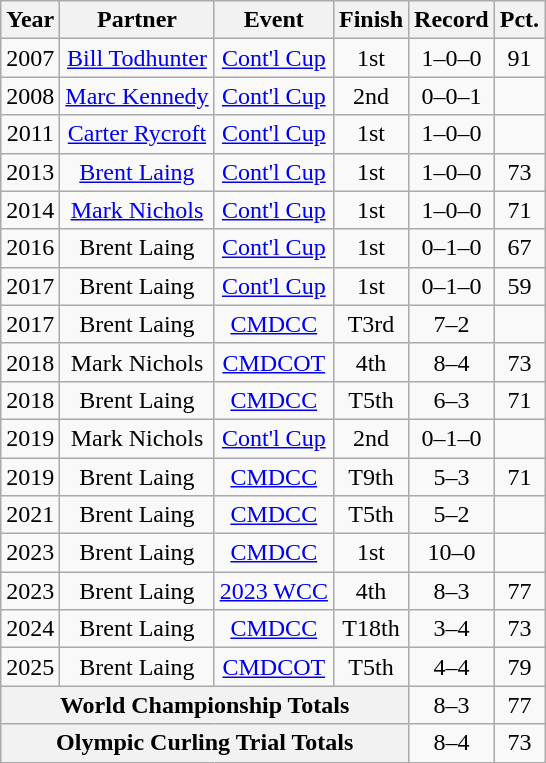<table class="wikitable" style="text-align: center;">
<tr>
<th scope="col">Year</th>
<th scope="col">Partner</th>
<th scope="col">Event</th>
<th scope="col">Finish</th>
<th scope="col">Record</th>
<th scope="col">Pct.</th>
</tr>
<tr>
<td>2007</td>
<td><a href='#'>Bill Todhunter</a></td>
<td><a href='#'>Cont'l Cup</a></td>
<td>1st</td>
<td>1–0–0</td>
<td>91</td>
</tr>
<tr>
<td>2008</td>
<td><a href='#'>Marc Kennedy</a></td>
<td><a href='#'>Cont'l Cup</a></td>
<td>2nd</td>
<td>0–0–1</td>
<td></td>
</tr>
<tr>
<td>2011</td>
<td><a href='#'>Carter Rycroft</a></td>
<td><a href='#'>Cont'l Cup</a></td>
<td>1st</td>
<td>1–0–0</td>
<td></td>
</tr>
<tr>
<td>2013</td>
<td><a href='#'>Brent Laing</a></td>
<td><a href='#'>Cont'l Cup</a></td>
<td>1st</td>
<td>1–0–0</td>
<td>73</td>
</tr>
<tr>
<td>2014</td>
<td><a href='#'>Mark Nichols</a></td>
<td><a href='#'>Cont'l Cup</a></td>
<td>1st</td>
<td>1–0–0</td>
<td>71</td>
</tr>
<tr>
<td>2016</td>
<td>Brent Laing</td>
<td><a href='#'>Cont'l Cup</a></td>
<td>1st</td>
<td>0–1–0</td>
<td>67</td>
</tr>
<tr>
<td>2017</td>
<td>Brent Laing</td>
<td><a href='#'>Cont'l Cup</a></td>
<td>1st</td>
<td>0–1–0</td>
<td>59</td>
</tr>
<tr>
<td>2017</td>
<td>Brent Laing</td>
<td><a href='#'>CMDCC</a></td>
<td>T3rd</td>
<td>7–2</td>
<td></td>
</tr>
<tr>
<td>2018</td>
<td>Mark Nichols</td>
<td><a href='#'>CMDCOT</a></td>
<td>4th</td>
<td>8–4</td>
<td>73</td>
</tr>
<tr>
<td>2018</td>
<td>Brent Laing</td>
<td><a href='#'>CMDCC</a></td>
<td>T5th</td>
<td>6–3</td>
<td>71</td>
</tr>
<tr>
<td>2019</td>
<td>Mark Nichols</td>
<td><a href='#'>Cont'l Cup</a></td>
<td>2nd</td>
<td>0–1–0</td>
<td></td>
</tr>
<tr>
<td>2019</td>
<td>Brent Laing</td>
<td><a href='#'>CMDCC</a></td>
<td>T9th</td>
<td>5–3</td>
<td>71</td>
</tr>
<tr>
<td>2021</td>
<td>Brent Laing</td>
<td><a href='#'>CMDCC</a></td>
<td>T5th</td>
<td>5–2</td>
<td></td>
</tr>
<tr>
<td>2023</td>
<td>Brent Laing</td>
<td><a href='#'>CMDCC</a></td>
<td>1st</td>
<td>10–0</td>
<td></td>
</tr>
<tr>
<td>2023</td>
<td>Brent Laing</td>
<td><a href='#'>2023 WCC</a></td>
<td>4th</td>
<td>8–3</td>
<td>77</td>
</tr>
<tr>
<td>2024</td>
<td>Brent Laing</td>
<td><a href='#'>CMDCC</a></td>
<td>T18th</td>
<td>3–4</td>
<td>73</td>
</tr>
<tr>
<td>2025</td>
<td>Brent Laing</td>
<td><a href='#'>CMDCOT</a></td>
<td>T5th</td>
<td>4–4</td>
<td>79</td>
</tr>
<tr>
<th scope="row" colspan="4">World Championship Totals</th>
<td>8–3</td>
<td>77</td>
</tr>
<tr>
<th scope="row" colspan="4">Olympic Curling Trial Totals</th>
<td>8–4</td>
<td>73</td>
</tr>
</table>
